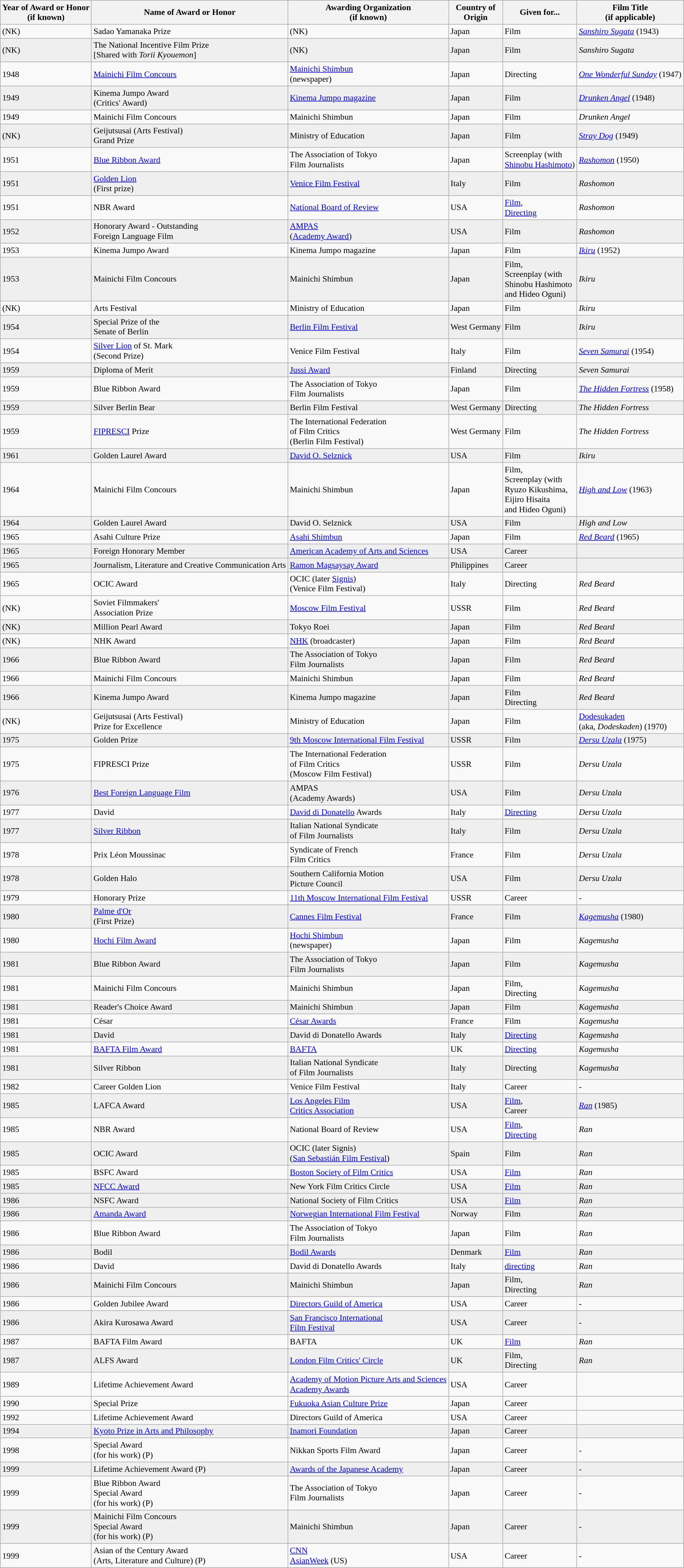<table class="wikitable" border="1" style="font-size: 90%;">
<tr>
<th>Year of Award or Honor <br>(if known)</th>
<th>Name of Award or Honor</th>
<th>Awarding Organization <br>(if known)</th>
<th>Country of <br>Origin</th>
<th>Given for...</th>
<th>Film Title <br>(if applicable)</th>
</tr>
<tr>
<td>(NK)</td>
<td>Sadao Yamanaka Prize</td>
<td>(NK)</td>
<td>Japan</td>
<td>Film</td>
<td><em><a href='#'>Sanshiro Sugata</a></em> (1943)</td>
</tr>
<tr style="background:#efefef;">
<td>(NK)</td>
<td>The National Incentive Film Prize <br>[Shared with <em>Torii Kyouemon</em>]</td>
<td>(NK)</td>
<td>Japan</td>
<td>Film</td>
<td><em>Sanshiro Sugata</em></td>
</tr>
<tr>
<td>1948</td>
<td><a href='#'>Mainichi Film Concours</a></td>
<td><a href='#'>Mainichi Shimbun</a><br>(newspaper)</td>
<td>Japan</td>
<td>Directing</td>
<td><em><a href='#'>One Wonderful Sunday</a></em> (1947)</td>
</tr>
<tr style="background:#efefef;">
<td>1949</td>
<td>Kinema Jumpo Award <br>(Critics' Award)</td>
<td><a href='#'>Kinema Jumpo magazine</a></td>
<td>Japan</td>
<td>Film</td>
<td><em><a href='#'>Drunken Angel</a></em> (1948)</td>
</tr>
<tr>
<td>1949</td>
<td>Mainichi Film Concours</td>
<td>Mainichi Shimbun</td>
<td>Japan</td>
<td>Film</td>
<td><em>Drunken Angel</em></td>
</tr>
<tr style="background:#efefef;">
<td>(NK)</td>
<td>Geijutsusai (Arts Festival) <br>Grand Prize</td>
<td>Ministry of Education</td>
<td>Japan</td>
<td>Film</td>
<td><em><a href='#'>Stray Dog</a></em> (1949)</td>
</tr>
<tr>
<td>1951</td>
<td><a href='#'>Blue Ribbon Award</a></td>
<td>The Association of Tokyo <br>Film Journalists</td>
<td>Japan</td>
<td>Screenplay (with <br><a href='#'>Shinobu Hashimoto</a>)</td>
<td><em><a href='#'>Rashomon</a></em> (1950)</td>
</tr>
<tr style="background:#efefef;">
<td>1951</td>
<td><a href='#'>Golden Lion</a> <br>(First prize)</td>
<td><a href='#'>Venice Film Festival</a></td>
<td>Italy</td>
<td>Film</td>
<td><em>Rashomon</em></td>
</tr>
<tr>
<td>1951</td>
<td>NBR Award</td>
<td><a href='#'>National Board of Review</a></td>
<td>USA</td>
<td><a href='#'>Film</a>, <br><a href='#'>Directing</a></td>
<td><em>Rashomon</em></td>
</tr>
<tr style="background:#efefef;">
<td>1952</td>
<td>Honorary Award - Outstanding <br>Foreign Language Film</td>
<td><a href='#'>AMPAS</a> <br>(<a href='#'>Academy Award</a>)</td>
<td>USA</td>
<td>Film</td>
<td><em>Rashomon</em></td>
</tr>
<tr>
<td>1953</td>
<td>Kinema Jumpo Award</td>
<td>Kinema Jumpo magazine</td>
<td>Japan</td>
<td>Film</td>
<td><em><a href='#'>Ikiru</a></em> (1952)</td>
</tr>
<tr style="background:#efefef;">
<td>1953</td>
<td>Mainichi Film Concours</td>
<td>Mainichi Shimbun</td>
<td>Japan</td>
<td>Film, <br>Screenplay (with <br>Shinobu Hashimoto <br>and Hideo Oguni)</td>
<td><em>Ikiru</em></td>
</tr>
<tr>
<td>(NK)</td>
<td>Arts Festival</td>
<td>Ministry of Education</td>
<td>Japan</td>
<td>Film</td>
<td><em>Ikiru</em></td>
</tr>
<tr style="background:#efefef;">
<td>1954</td>
<td>Special Prize of the <br>Senate of Berlin</td>
<td><a href='#'>Berlin Film Festival</a></td>
<td>West Germany</td>
<td>Film</td>
<td><em>Ikiru</em></td>
</tr>
<tr>
<td>1954</td>
<td><a href='#'>Silver Lion</a> of St. Mark <br>(Second Prize)</td>
<td>Venice Film Festival</td>
<td>Italy</td>
<td>Film</td>
<td><em><a href='#'>Seven Samurai</a></em> (1954)</td>
</tr>
<tr style="background:#efefef;">
<td>1959</td>
<td>Diploma of Merit</td>
<td><a href='#'>Jussi Award</a></td>
<td>Finland</td>
<td>Directing</td>
<td><em>Seven Samurai</em></td>
</tr>
<tr>
<td>1959</td>
<td>Blue Ribbon Award</td>
<td>The Association of Tokyo <br>Film Journalists</td>
<td>Japan</td>
<td>Film</td>
<td><em><a href='#'>The Hidden Fortress</a></em> (1958)</td>
</tr>
<tr style="background:#efefef;">
<td>1959</td>
<td>Silver Berlin Bear</td>
<td>Berlin Film Festival</td>
<td>West Germany</td>
<td>Directing</td>
<td><em>The Hidden Fortress</em></td>
</tr>
<tr>
<td>1959</td>
<td><a href='#'>FIPRESCI</a> Prize</td>
<td>The International Federation <br>of Film Critics<br>(Berlin Film Festival)</td>
<td>West Germany</td>
<td>Film</td>
<td><em>The Hidden Fortress</em></td>
</tr>
<tr style="background:#efefef;">
<td>1961</td>
<td>Golden Laurel Award </td>
<td><a href='#'>David O. Selznick</a></td>
<td>USA</td>
<td>Film</td>
<td><em>Ikiru</em></td>
</tr>
<tr>
<td>1964</td>
<td>Mainichi Film Concours</td>
<td>Mainichi Shimbun</td>
<td>Japan</td>
<td>Film, <br>Screenplay (with <br>Ryuzo Kikushima, <br>Eijiro Hisaita <br>and Hideo Oguni)</td>
<td><em><a href='#'>High and Low</a></em> (1963)</td>
</tr>
<tr style="background:#efefef;">
<td>1964</td>
<td>Golden Laurel Award</td>
<td>David O. Selznick</td>
<td>USA</td>
<td>Film</td>
<td><em>High and Low</em></td>
</tr>
<tr>
<td>1965</td>
<td>Asahi Culture Prize</td>
<td><a href='#'>Asahi Shimbun</a></td>
<td>Japan</td>
<td>Film</td>
<td><em><a href='#'>Red Beard</a></em> (1965)</td>
</tr>
<tr style="background:#efefef;">
<td>1965</td>
<td>Foreign Honorary Member</td>
<td><a href='#'>American Academy of Arts and Sciences</a></td>
<td>USA</td>
<td>Career</td>
<td></td>
</tr>
<tr style="background:#efefef;">
<td>1965</td>
<td>Journalism, Literature and Creative Communication Arts</td>
<td><a href='#'>Ramon Magsaysay Award</a></td>
<td>Philippines</td>
<td>Career</td>
<td></td>
</tr>
<tr>
<td>1965</td>
<td>OCIC Award</td>
<td>OCIC (later <a href='#'>Signis</a>) <br>(Venice Film Festival)</td>
<td>Italy</td>
<td>Directing</td>
<td><em>Red Beard</em></td>
</tr>
<tr>
<td>(NK)</td>
<td>Soviet Filmmakers' <br>Association Prize</td>
<td><a href='#'>Moscow Film Festival</a></td>
<td>USSR</td>
<td>Film</td>
<td><em>Red Beard</em></td>
</tr>
<tr style="background:#efefef;">
<td>(NK)</td>
<td>Million Pearl Award</td>
<td>Tokyo Roei</td>
<td>Japan</td>
<td>Film</td>
<td><em>Red Beard</em></td>
</tr>
<tr>
<td>(NK)</td>
<td>NHK Award</td>
<td><a href='#'>NHK</a> (broadcaster)</td>
<td>Japan</td>
<td>Film</td>
<td><em>Red Beard</em></td>
</tr>
<tr style="background:#efefef;">
<td>1966</td>
<td>Blue Ribbon Award</td>
<td>The Association of Tokyo <br>Film Journalists</td>
<td>Japan</td>
<td>Film</td>
<td><em>Red Beard</em></td>
</tr>
<tr>
<td>1966</td>
<td>Mainichi Film Concours</td>
<td>Mainichi Shimbun</td>
<td>Japan</td>
<td>Film</td>
<td><em>Red Beard</em></td>
</tr>
<tr style="background:#efefef;">
<td>1966</td>
<td>Kinema Jumpo Award</td>
<td>Kinema Jumpo magazine</td>
<td>Japan</td>
<td>Film <br>Directing</td>
<td><em>Red Beard</em></td>
</tr>
<tr>
<td>(NK)</td>
<td>Geijutsusai (Arts Festival) <br>Prize for Excellence</td>
<td>Ministry of Education</td>
<td>Japan</td>
<td>Film</td>
<td><a href='#'>Dodesukaden</a> <br>(aka, <em>Dodeskaden</em>) (1970)</td>
</tr>
<tr style="background:#efefef;">
<td>1975</td>
<td>Golden Prize</td>
<td><a href='#'>9th Moscow International Film Festival</a></td>
<td>USSR</td>
<td>Film</td>
<td><em><a href='#'>Dersu Uzala</a></em> (1975)</td>
</tr>
<tr>
<td>1975</td>
<td>FIPRESCI Prize</td>
<td>The International Federation <br>of Film Critics<br>(Moscow Film Festival)</td>
<td>USSR</td>
<td>Film</td>
<td><em>Dersu Uzala</em></td>
</tr>
<tr style="background:#efefef;">
<td>1976</td>
<td><a href='#'>Best Foreign Language Film</a></td>
<td>AMPAS <br>(Academy Awards)</td>
<td>USA</td>
<td>Film</td>
<td><em>Dersu Uzala</em></td>
</tr>
<tr>
<td>1977</td>
<td>David</td>
<td><a href='#'>David di Donatello</a> Awards</td>
<td>Italy</td>
<td><a href='#'>Directing</a></td>
<td><em>Dersu Uzala</em></td>
</tr>
<tr style="background:#efefef;">
<td>1977</td>
<td><a href='#'>Silver Ribbon</a></td>
<td>Italian National Syndicate <br>of Film Journalists</td>
<td>Italy</td>
<td>Film</td>
<td><em>Dersu Uzala</em></td>
</tr>
<tr>
<td>1978</td>
<td>Prix Léon Moussinac</td>
<td>Syndicate of French <br>Film Critics</td>
<td>France</td>
<td>Film</td>
<td><em>Dersu Uzala</em></td>
</tr>
<tr style="background:#efefef;">
<td>1978</td>
<td>Golden Halo</td>
<td>Southern California Motion <br>Picture Council</td>
<td>USA</td>
<td>Film</td>
<td><em>Dersu Uzala</em></td>
</tr>
<tr>
<td>1979</td>
<td>Honorary Prize</td>
<td><a href='#'>11th Moscow International Film Festival</a></td>
<td>USSR</td>
<td>Career</td>
<td>-</td>
</tr>
<tr style="background:#efefef;">
<td>1980</td>
<td><a href='#'>Palme d'Or</a> <br>(First Prize)</td>
<td><a href='#'>Cannes Film Festival</a></td>
<td>France</td>
<td>Film</td>
<td><em><a href='#'>Kagemusha</a></em> (1980)</td>
</tr>
<tr>
<td>1980</td>
<td><a href='#'>Hochi Film Award</a></td>
<td><a href='#'>Hochi Shimbun</a> <br>(newspaper)</td>
<td>Japan</td>
<td>Film</td>
<td><em>Kagemusha</em></td>
</tr>
<tr style="background:#efefef;">
<td>1981</td>
<td>Blue Ribbon Award</td>
<td>The Association of Tokyo <br>Film Journalists</td>
<td>Japan</td>
<td>Film</td>
<td><em>Kagemusha</em></td>
</tr>
<tr>
<td>1981</td>
<td>Mainichi Film Concours</td>
<td>Mainichi Shimbun</td>
<td>Japan</td>
<td>Film, <br>Directing</td>
<td><em>Kagemusha</em></td>
</tr>
<tr style="background:#efefef;">
<td>1981</td>
<td>Reader's Choice Award</td>
<td>Mainichi Shimbun</td>
<td>Japan</td>
<td>Film</td>
<td><em>Kagemusha</em></td>
</tr>
<tr>
<td>1981</td>
<td>César</td>
<td><a href='#'>César Awards</a></td>
<td>France</td>
<td>Film</td>
<td><em>Kagemusha</em></td>
</tr>
<tr style="background:#efefef;">
<td>1981</td>
<td>David</td>
<td>David di Donatello Awards</td>
<td>Italy</td>
<td><a href='#'>Directing</a></td>
<td><em>Kagemusha</em></td>
</tr>
<tr>
<td>1981</td>
<td><a href='#'>BAFTA Film Award</a></td>
<td><a href='#'>BAFTA</a></td>
<td>UK</td>
<td><a href='#'>Directing</a></td>
<td><em>Kagemusha</em></td>
</tr>
<tr style="background:#efefef;">
<td>1981</td>
<td>Silver Ribbon</td>
<td>Italian National Syndicate <br>of Film Journalists</td>
<td>Italy</td>
<td>Directing</td>
<td><em>Kagemusha</em></td>
</tr>
<tr>
<td>1982</td>
<td>Career Golden Lion</td>
<td>Venice Film Festival</td>
<td>Italy</td>
<td>Career</td>
<td>-</td>
</tr>
<tr style="background:#efefef;">
<td>1985</td>
<td>LAFCA Award</td>
<td><a href='#'>Los Angeles Film <br>Critics Association</a></td>
<td>USA</td>
<td><a href='#'>Film</a>, <br>Career</td>
<td><em><a href='#'>Ran</a></em> (1985)</td>
</tr>
<tr>
<td>1985</td>
<td>NBR Award</td>
<td>National Board of Review</td>
<td>USA</td>
<td><a href='#'>Film</a>, <br><a href='#'>Directing</a></td>
<td><em>Ran</em></td>
</tr>
<tr style="background:#efefef;">
<td>1985</td>
<td>OCIC Award</td>
<td>OCIC (later Signis) <br>(<a href='#'>San Sebastián Film Festival</a>)</td>
<td>Spain</td>
<td>Film</td>
<td><em>Ran</em></td>
</tr>
<tr>
<td>1985</td>
<td>BSFC Award</td>
<td><a href='#'>Boston Society of Film Critics</a></td>
<td>USA</td>
<td><a href='#'>Film</a></td>
<td><em>Ran</em></td>
</tr>
<tr style="background:#efefef;">
<td>1985</td>
<td><a href='#'>NFCC Award</a></td>
<td>New York Film Critics Circle</td>
<td>USA</td>
<td><a href='#'>Film</a></td>
<td><em>Ran</em></td>
</tr>
<tr style="background:#efefef;"|->
<td>1986</td>
<td>NSFC Award</td>
<td>National Society of Film Critics</td>
<td>USA</td>
<td><a href='#'>Film</a></td>
<td><em>Ran</em></td>
</tr>
<tr style="background:#efefef;">
<td>1986</td>
<td><a href='#'>Amanda Award</a></td>
<td><a href='#'>Norwegian International Film Festival</a></td>
<td>Norway</td>
<td>Film</td>
<td><em>Ran</em></td>
</tr>
<tr>
<td>1986</td>
<td>Blue Ribbon Award</td>
<td>The Association of Tokyo <br>Film Journalists</td>
<td>Japan</td>
<td>Film</td>
<td><em>Ran</em></td>
</tr>
<tr style="background:#efefef;">
<td>1986</td>
<td>Bodil</td>
<td><a href='#'>Bodil Awards</a></td>
<td>Denmark</td>
<td><a href='#'>Film</a></td>
<td><em>Ran</em></td>
</tr>
<tr>
<td>1986</td>
<td>David</td>
<td>David di Donatello Awards</td>
<td>Italy</td>
<td><a href='#'>directing</a></td>
<td><em>Ran</em></td>
</tr>
<tr style="background:#efefef;">
<td>1986</td>
<td>Mainichi Film Concours</td>
<td>Mainichi Shimbun</td>
<td>Japan</td>
<td>Film, <br>Directing</td>
<td><em>Ran</em></td>
</tr>
<tr>
<td>1986</td>
<td>Golden Jubilee Award</td>
<td><a href='#'>Directors Guild of America</a></td>
<td>USA</td>
<td>Career</td>
<td>-</td>
</tr>
<tr style="background:#efefef;">
<td>1986</td>
<td>Akira Kurosawa Award</td>
<td><a href='#'>San Francisco International <br>Film Festival</a></td>
<td>USA</td>
<td>Career</td>
<td>-</td>
</tr>
<tr>
<td>1987</td>
<td>BAFTA Film Award</td>
<td British Academy of Film and Television Arts>BAFTA</td>
<td>UK</td>
<td><a href='#'>Film</a></td>
<td><em>Ran</em></td>
</tr>
<tr style="background:#efefef;">
<td>1987</td>
<td>ALFS Award</td>
<td><a href='#'>London Film Critics' Circle</a></td>
<td>UK</td>
<td>Film, <br>Directing</td>
<td><em>Ran</em></td>
</tr>
<tr>
<td>1989</td>
<td>Lifetime Achievement Award</td>
<td><a href='#'>Academy of Motion Picture Arts and Sciences</a><br><a href='#'>Academy Awards</a></td>
<td>USA</td>
<td>Career</td>
<td></td>
</tr>
<tr>
<td>1990</td>
<td>Special Prize</td>
<td><a href='#'>Fukuoka Asian Culture Prize</a></td>
<td>Japan</td>
<td>Career</td>
<td></td>
</tr>
<tr>
<td>1992</td>
<td>Lifetime Achievement Award</td>
<td>Directors Guild of America</td>
<td>USA</td>
<td>Career</td>
<td></td>
</tr>
<tr style="background:#efefef;">
<td>1994</td>
<td><a href='#'>Kyoto Prize in Arts and Philosophy</a></td>
<td><a href='#'>Inamori Foundation</a></td>
<td>Japan</td>
<td>Career</td>
<td></td>
</tr>
<tr>
<td>1998</td>
<td>Special Award <br>(for his work) (P)</td>
<td>Nikkan Sports Film Award</td>
<td>Japan</td>
<td>Career</td>
<td>-</td>
</tr>
<tr style="background:#efefef;">
<td>1999</td>
<td>Lifetime Achievement Award (P)</td>
<td><a href='#'>Awards of the Japanese Academy</a></td>
<td>Japan</td>
<td>Career</td>
<td>-</td>
</tr>
<tr>
<td>1999</td>
<td>Blue Ribbon Award <br>Special Award <br>(for his work) (P)</td>
<td>The Association of Tokyo <br>Film Journalists</td>
<td>Japan</td>
<td>Career</td>
<td>-</td>
</tr>
<tr style="background:#efefef;">
<td>1999</td>
<td>Mainichi Film Concours <br>Special Award <br>(for his work) (P)</td>
<td>Mainichi Shimbun</td>
<td>Japan</td>
<td>Career</td>
<td>-</td>
</tr>
<tr>
<td>1999</td>
<td>Asian of the Century Award <br>(Arts, Literature and Culture) (P)</td>
<td><a href='#'>CNN</a> <br><a href='#'>AsianWeek</a> (US)</td>
<td>USA</td>
<td>Career</td>
<td>-</td>
</tr>
</table>
